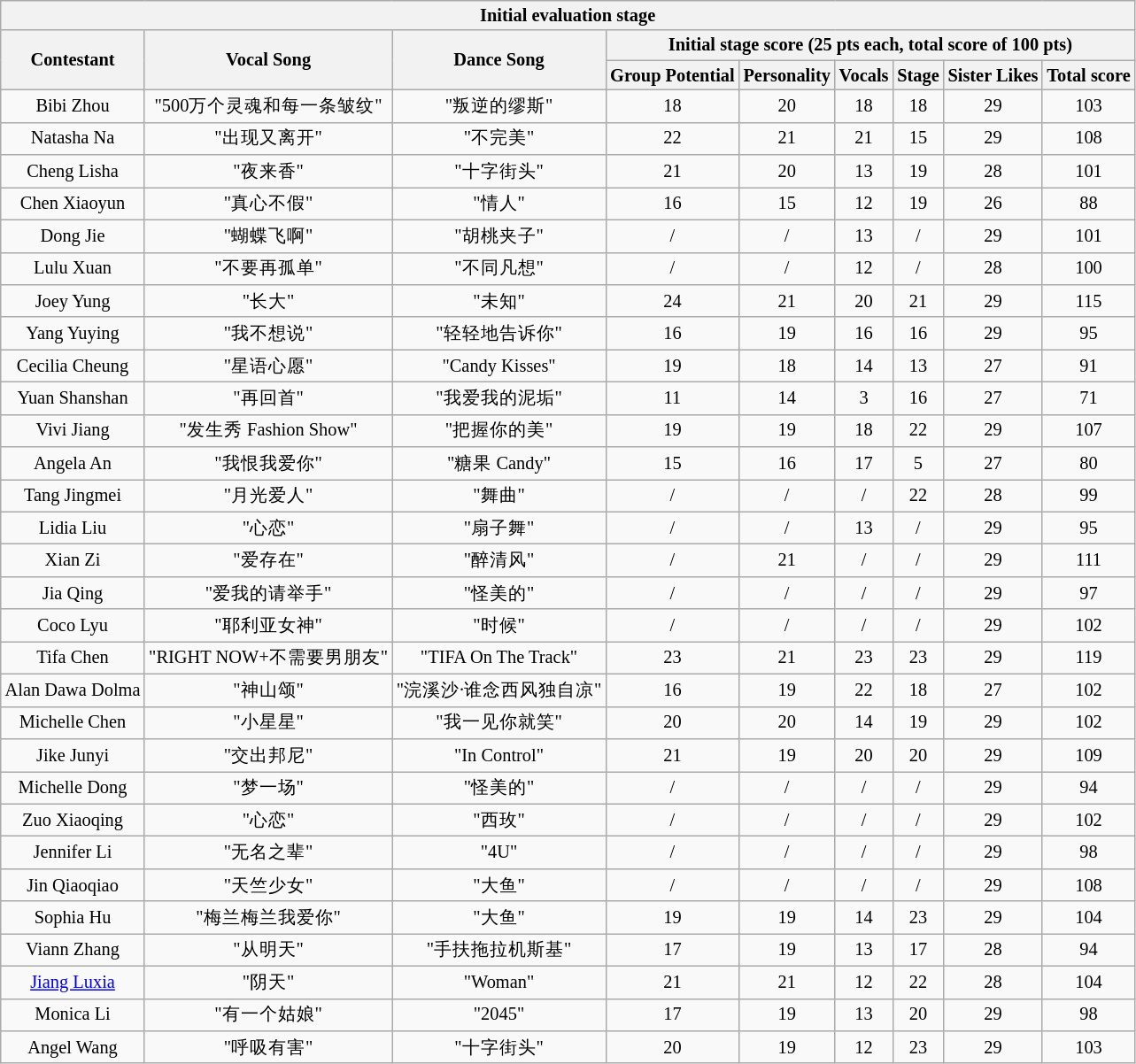<table class="wikitable sortable" style="text-align:center; font-size: 85%;">
<tr>
<th colspan="9">Initial evaluation stage</th>
</tr>
<tr>
<th rowspan="2">Contestant</th>
<th rowspan="2">Vocal Song</th>
<th rowspan="2">Dance Song</th>
<th colspan="6">Initial stage score (25 pts each, total score of 100 pts)</th>
</tr>
<tr>
<th>Group Potential</th>
<th>Personality</th>
<th>Vocals</th>
<th>Stage</th>
<th>Sister Likes</th>
<th>Total score</th>
</tr>
<tr>
<td>Bibi Zhou</td>
<td>"500万个灵魂和每一条皱纹"</td>
<td>"叛逆的缪斯"</td>
<td>18</td>
<td>20</td>
<td>18</td>
<td>18</td>
<td>29</td>
<td>103</td>
</tr>
<tr>
<td>Natasha Na</td>
<td>"出现又离开"</td>
<td>"不完美"</td>
<td>22</td>
<td>21</td>
<td>21</td>
<td>15</td>
<td>29</td>
<td>108</td>
</tr>
<tr>
<td>Cheng Lisha</td>
<td>"夜来香"</td>
<td>"十字街头"</td>
<td>21</td>
<td>20</td>
<td>13</td>
<td>19</td>
<td>28</td>
<td>101</td>
</tr>
<tr>
<td>Chen Xiaoyun</td>
<td>"真心不假"</td>
<td>"情人"</td>
<td>16</td>
<td>15</td>
<td>12</td>
<td>19</td>
<td>26</td>
<td>88</td>
</tr>
<tr>
<td>Dong Jie</td>
<td>"蝴蝶飞啊"</td>
<td>"胡桃夹子"</td>
<td>/</td>
<td>/</td>
<td>13</td>
<td>/</td>
<td>29</td>
<td>101</td>
</tr>
<tr>
<td>Lulu Xuan</td>
<td>"不要再孤单"</td>
<td>"不同凡想"</td>
<td>/</td>
<td>/</td>
<td>12</td>
<td>/</td>
<td>28</td>
<td>100</td>
</tr>
<tr>
<td>Joey Yung</td>
<td>"长大"</td>
<td>"未知"</td>
<td>24</td>
<td>21</td>
<td>20</td>
<td>21</td>
<td>29</td>
<td>115</td>
</tr>
<tr>
<td>Yang Yuying</td>
<td>"我不想说"</td>
<td>"轻轻地告诉你"</td>
<td>16</td>
<td>19</td>
<td>16</td>
<td>16</td>
<td>29</td>
<td>95</td>
</tr>
<tr>
<td>Cecilia Cheung</td>
<td>"星语心愿"</td>
<td>"Candy Kisses"</td>
<td>19</td>
<td>18</td>
<td>14</td>
<td>13</td>
<td>27</td>
<td>91</td>
</tr>
<tr>
<td>Yuan Shanshan</td>
<td>"再回首"</td>
<td>"我爱我的泥垢"</td>
<td>11</td>
<td>14</td>
<td>3</td>
<td>16</td>
<td>27</td>
<td>71</td>
</tr>
<tr>
<td>Vivi Jiang</td>
<td>"发生秀 Fashion Show"</td>
<td>"把握你的美"</td>
<td>19</td>
<td>19</td>
<td>18</td>
<td>22</td>
<td>29</td>
<td>107</td>
</tr>
<tr>
<td>Angela An</td>
<td>"我恨我爱你"</td>
<td>"糖果 Candy"</td>
<td>15</td>
<td>16</td>
<td>17</td>
<td>5</td>
<td>27</td>
<td>80</td>
</tr>
<tr>
<td>Tang Jingmei</td>
<td>"月光爱人"</td>
<td>"舞曲"</td>
<td>/</td>
<td>/</td>
<td>/</td>
<td>22</td>
<td>28</td>
<td>99</td>
</tr>
<tr>
<td>Lidia Liu</td>
<td>"心恋"</td>
<td>"扇子舞"</td>
<td>/</td>
<td>/</td>
<td>13</td>
<td>/</td>
<td>29</td>
<td>95</td>
</tr>
<tr>
<td>Xian Zi</td>
<td>"爱存在"</td>
<td>"醉清风"</td>
<td>/</td>
<td>21</td>
<td>/</td>
<td>/</td>
<td>29</td>
<td>111</td>
</tr>
<tr>
<td>Jia Qing</td>
<td>"爱我的请举手"</td>
<td>"怪美的"</td>
<td>/</td>
<td>/</td>
<td>/</td>
<td>/</td>
<td>29</td>
<td>97</td>
</tr>
<tr>
<td>Coco Lyu</td>
<td>"耶利亚女神"</td>
<td>"时候"</td>
<td>/</td>
<td>/</td>
<td>/</td>
<td>/</td>
<td>29</td>
<td>102</td>
</tr>
<tr>
<td>Tifa Chen</td>
<td>"RIGHT NOW+不需要男朋友"</td>
<td>"TIFA On The Track"</td>
<td>23</td>
<td>21</td>
<td>23</td>
<td>23</td>
<td>29</td>
<td>119</td>
</tr>
<tr>
<td>Alan Dawa Dolma</td>
<td>"神山颂"</td>
<td>"浣溪沙·谁念西风独自凉"</td>
<td>16</td>
<td>19</td>
<td>22</td>
<td>18</td>
<td>27</td>
<td>102</td>
</tr>
<tr>
<td>Michelle Chen</td>
<td>"小星星"</td>
<td>"我一见你就笑"</td>
<td>20</td>
<td>20</td>
<td>14</td>
<td>19</td>
<td>29</td>
<td>102</td>
</tr>
<tr>
<td>Jike Junyi</td>
<td>"交出邦尼"</td>
<td>"In Control"</td>
<td>21</td>
<td>19</td>
<td>20</td>
<td>20</td>
<td>29</td>
<td>109</td>
</tr>
<tr>
<td>Michelle Dong</td>
<td>"梦一场"</td>
<td>"怪美的"</td>
<td>/</td>
<td>/</td>
<td>/</td>
<td>/</td>
<td>29</td>
<td>94</td>
</tr>
<tr>
<td>Zuo Xiaoqing</td>
<td>"心恋"</td>
<td>"西玫"</td>
<td>/</td>
<td>/</td>
<td>/</td>
<td>/</td>
<td>29</td>
<td>102</td>
</tr>
<tr>
<td>Jennifer Li</td>
<td>"无名之辈"</td>
<td>"4U"</td>
<td>/</td>
<td>/</td>
<td>/</td>
<td>/</td>
<td>29</td>
<td>98</td>
</tr>
<tr>
<td>Jin Qiaoqiao</td>
<td>"天竺少女"</td>
<td>"大鱼"</td>
<td>/</td>
<td>/</td>
<td>/</td>
<td>/</td>
<td>29</td>
<td>108</td>
</tr>
<tr>
<td>Sophia Hu</td>
<td>"梅兰梅兰我爱你"</td>
<td>"大鱼"</td>
<td>19</td>
<td>19</td>
<td>14</td>
<td>23</td>
<td>29</td>
<td>104</td>
</tr>
<tr>
<td>Viann Zhang</td>
<td>"从明天"</td>
<td>"手扶拖拉机斯基"</td>
<td>17</td>
<td>19</td>
<td>13</td>
<td>17</td>
<td>28</td>
<td>94</td>
</tr>
<tr>
<td><a href='#'>Jiang Luxia</a></td>
<td>"阴天"</td>
<td>"Woman"</td>
<td>21</td>
<td>21</td>
<td>12</td>
<td>22</td>
<td>28</td>
<td>104</td>
</tr>
<tr>
<td>Monica Li</td>
<td>"有一个姑娘"</td>
<td>"2045"</td>
<td>17</td>
<td>19</td>
<td>13</td>
<td>20</td>
<td>29</td>
<td>98</td>
</tr>
<tr>
<td>Angel Wang</td>
<td>"呼吸有害"</td>
<td>"十字街头"</td>
<td>20</td>
<td>19</td>
<td>12</td>
<td>23</td>
<td>29</td>
<td>103</td>
</tr>
</table>
